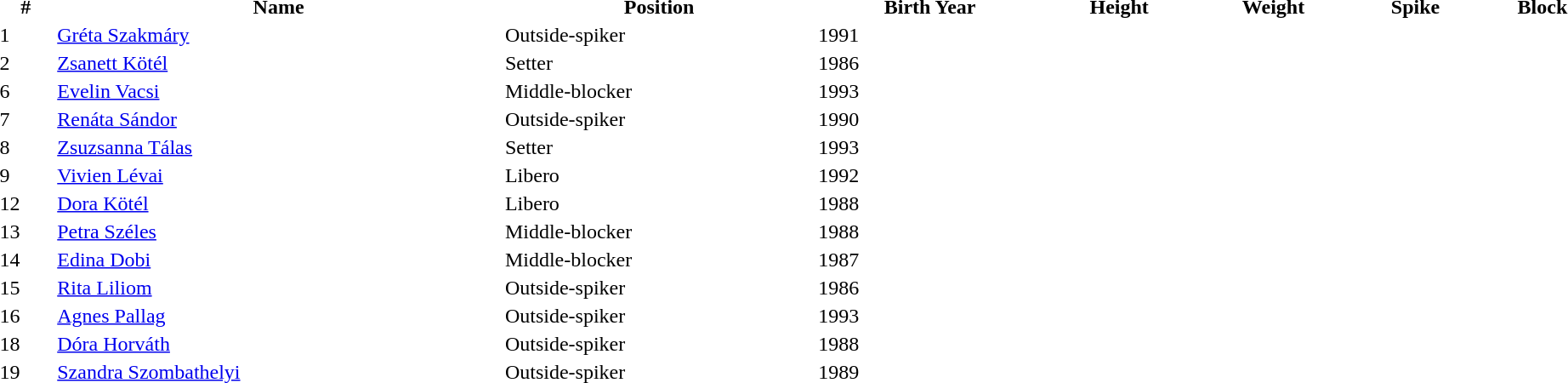<table class="sortable" style="background:transparent; margin:0px; width:100%;">
<tr>
<th>#</th>
<th>Name</th>
<th>Position</th>
<th>Birth Year</th>
<th>Height</th>
<th>Weight</th>
<th>Spike</th>
<th>Block</th>
</tr>
<tr>
<td>1</td>
<td><a href='#'>Gréta Szakmáry</a></td>
<td>Outside-spiker</td>
<td>1991</td>
<td></td>
<td></td>
<td></td>
<td></td>
</tr>
<tr>
<td>2</td>
<td><a href='#'>Zsanett Kötél</a></td>
<td>Setter</td>
<td>1986</td>
<td></td>
<td></td>
<td></td>
<td></td>
</tr>
<tr>
<td>6</td>
<td><a href='#'>Evelin Vacsi</a></td>
<td>Middle-blocker</td>
<td>1993</td>
<td></td>
<td></td>
<td></td>
<td></td>
</tr>
<tr>
<td>7</td>
<td><a href='#'>Renáta Sándor</a></td>
<td>Outside-spiker</td>
<td>1990</td>
<td></td>
<td></td>
<td></td>
<td></td>
</tr>
<tr>
<td>8</td>
<td><a href='#'>Zsuzsanna Tálas</a></td>
<td>Setter</td>
<td>1993</td>
<td></td>
<td></td>
<td></td>
<td></td>
</tr>
<tr>
<td>9</td>
<td><a href='#'>Vivien Lévai</a></td>
<td>Libero</td>
<td>1992</td>
<td></td>
<td></td>
<td></td>
<td></td>
</tr>
<tr>
<td>12</td>
<td><a href='#'>Dora Kötél</a></td>
<td>Libero</td>
<td>1988</td>
<td></td>
<td></td>
<td></td>
<td></td>
</tr>
<tr>
<td>13</td>
<td><a href='#'>Petra Széles</a></td>
<td>Middle-blocker</td>
<td>1988</td>
<td></td>
<td></td>
<td></td>
<td></td>
</tr>
<tr>
<td>14</td>
<td><a href='#'>Edina Dobi</a></td>
<td>Middle-blocker</td>
<td>1987</td>
<td></td>
<td></td>
<td></td>
<td></td>
</tr>
<tr>
<td>15</td>
<td><a href='#'>Rita Liliom</a></td>
<td>Outside-spiker</td>
<td>1986</td>
<td></td>
<td></td>
<td></td>
<td></td>
</tr>
<tr>
<td>16</td>
<td><a href='#'>Agnes Pallag</a></td>
<td>Outside-spiker</td>
<td>1993</td>
<td></td>
<td></td>
<td></td>
<td></td>
</tr>
<tr>
<td>18</td>
<td><a href='#'>Dóra Horváth</a></td>
<td>Outside-spiker</td>
<td>1988</td>
<td></td>
<td></td>
<td></td>
<td></td>
</tr>
<tr>
<td>19</td>
<td><a href='#'>Szandra Szombathelyi</a></td>
<td>Outside-spiker</td>
<td>1989</td>
<td></td>
<td></td>
<td></td>
<td></td>
</tr>
<tr>
</tr>
</table>
